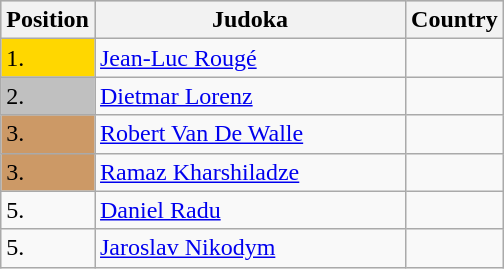<table class=wikitable>
<tr style="background:#ccc;">
<th width=10>Position</th>
<th width=200>Judoka</th>
<th width=10>Country</th>
</tr>
<tr>
<td bgcolor=gold>1.</td>
<td><a href='#'>Jean-Luc Rougé</a></td>
<td></td>
</tr>
<tr>
<td style="background:silver;">2.</td>
<td><a href='#'>Dietmar Lorenz</a></td>
<td></td>
</tr>
<tr>
<td style="background:#c96;">3.</td>
<td><a href='#'>Robert Van De Walle</a></td>
<td></td>
</tr>
<tr>
<td style="background:#c96;">3.</td>
<td><a href='#'>Ramaz Kharshiladze</a></td>
<td></td>
</tr>
<tr>
<td>5.</td>
<td><a href='#'>Daniel Radu</a></td>
<td></td>
</tr>
<tr>
<td>5.</td>
<td><a href='#'>Jaroslav Nikodym</a></td>
<td></td>
</tr>
</table>
